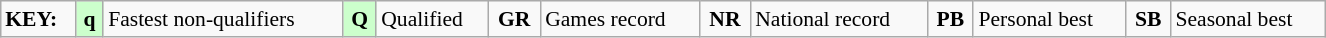<table class="wikitable" style="margin:0.5em auto; font-size:90%;position:relative;" width=70%>
<tr>
<td><strong>KEY:</strong></td>
<td bgcolor=ccffcc align=center><strong>q</strong></td>
<td>Fastest non-qualifiers</td>
<td bgcolor=ccffcc align=center><strong>Q</strong></td>
<td>Qualified</td>
<td align=center><strong>GR</strong></td>
<td>Games record</td>
<td align=center><strong>NR</strong></td>
<td>National record</td>
<td align=center><strong>PB</strong></td>
<td>Personal best</td>
<td align=center><strong>SB</strong></td>
<td>Seasonal best</td>
</tr>
</table>
